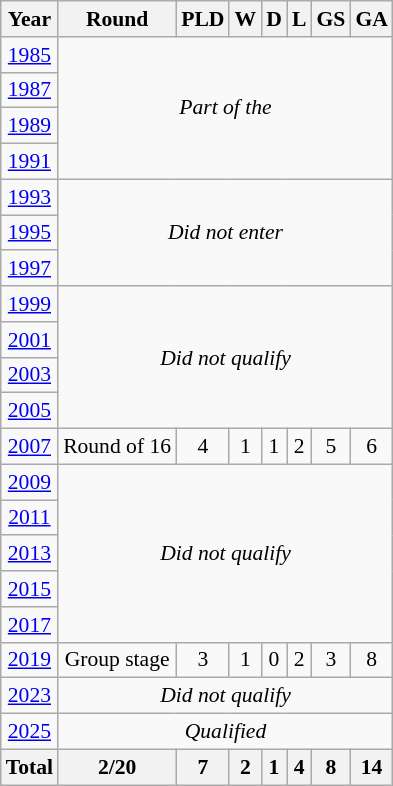<table class="wikitable" style="text-align: center;font-size:90%;">
<tr>
<th>Year</th>
<th>Round</th>
<th>PLD</th>
<th>W</th>
<th>D</th>
<th>L</th>
<th>GS</th>
<th>GA</th>
</tr>
<tr>
<td> <a href='#'>1985</a></td>
<td colspan=7 rowspan=4><em>Part of the </em></td>
</tr>
<tr>
<td> <a href='#'>1987</a></td>
</tr>
<tr>
<td> <a href='#'>1989</a></td>
</tr>
<tr>
<td> <a href='#'>1991</a></td>
</tr>
<tr>
<td> <a href='#'>1993</a></td>
<td colspan=7 rowspan=3><em>Did not enter</em></td>
</tr>
<tr>
<td> <a href='#'>1995</a></td>
</tr>
<tr>
<td> <a href='#'>1997</a></td>
</tr>
<tr>
<td> <a href='#'>1999</a></td>
<td colspan=7 rowspan=4><em>Did not qualify</em></td>
</tr>
<tr>
<td> <a href='#'>2001</a></td>
</tr>
<tr>
<td> <a href='#'>2003</a></td>
</tr>
<tr>
<td> <a href='#'>2005</a></td>
</tr>
<tr>
<td> <a href='#'>2007</a></td>
<td>Round of 16</td>
<td>4</td>
<td>1</td>
<td>1</td>
<td>2</td>
<td>5</td>
<td>6</td>
</tr>
<tr>
<td> <a href='#'>2009</a></td>
<td colspan=7 rowspan=5><em>Did not qualify</em></td>
</tr>
<tr>
<td> <a href='#'>2011</a></td>
</tr>
<tr>
<td> <a href='#'>2013</a></td>
</tr>
<tr>
<td> <a href='#'>2015</a></td>
</tr>
<tr>
<td> <a href='#'>2017</a></td>
</tr>
<tr>
<td> <a href='#'>2019</a></td>
<td>Group stage</td>
<td>3</td>
<td>1</td>
<td>0</td>
<td>2</td>
<td>3</td>
<td>8</td>
</tr>
<tr>
<td> <a href='#'>2023</a></td>
<td colspan=7><em>Did not qualify</em></td>
</tr>
<tr>
<td> <a href='#'>2025</a></td>
<td colspan=7><em>Qualified</em></td>
</tr>
<tr>
<th><strong>Total</strong></th>
<th>2/20</th>
<th>7</th>
<th>2</th>
<th>1</th>
<th>4</th>
<th>8</th>
<th>14</th>
</tr>
</table>
